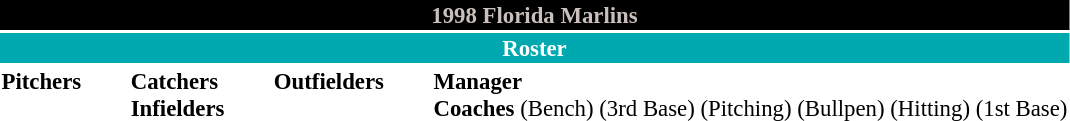<table class="toccolours" style="font-size: 95%;">
<tr>
<th colspan="10" style="background-color: #000000; color: #C9C0BB; text-align: center;">1998 Florida Marlins</th>
</tr>
<tr>
<td colspan="10" style="background-color: #00a8b0; color: #FFFFFF; text-align: center;"><strong>Roster</strong></td>
</tr>
<tr>
<td valign="top"><strong>Pitchers</strong><br>




















</td>
<td width="25px"></td>
<td valign="top"><strong>Catchers</strong><br>




<strong>Infielders</strong>














</td>
<td width="25px"></td>
<td valign="top"><strong>Outfielders</strong><br>





</td>
<td width="25px"></td>
<td valign="top"><strong>Manager</strong><br>
<strong>Coaches</strong>
 (Bench)
 (3rd Base)
 (Pitching)
 (Bullpen)
 (Hitting)
 (1st Base)</td>
</tr>
<tr>
</tr>
</table>
